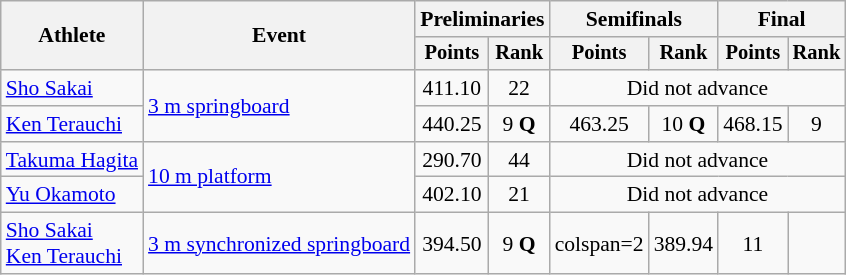<table class=wikitable style="font-size:90%;">
<tr>
<th rowspan="2">Athlete</th>
<th rowspan="2">Event</th>
<th colspan="2">Preliminaries</th>
<th colspan="2">Semifinals</th>
<th colspan="2">Final</th>
</tr>
<tr style="font-size:95%">
<th>Points</th>
<th>Rank</th>
<th>Points</th>
<th>Rank</th>
<th>Points</th>
<th>Rank</th>
</tr>
<tr align=center>
<td align=left><a href='#'>Sho Sakai</a></td>
<td align=left rowspan=2><a href='#'>3 m springboard</a></td>
<td>411.10</td>
<td>22</td>
<td colspan=4>Did not advance</td>
</tr>
<tr align=center>
<td align=left><a href='#'>Ken Terauchi</a></td>
<td>440.25</td>
<td>9 <strong>Q</strong></td>
<td>463.25</td>
<td>10 <strong>Q</strong></td>
<td>468.15</td>
<td>9</td>
</tr>
<tr align=center>
<td align=left><a href='#'>Takuma Hagita</a></td>
<td align=left rowspan=2><a href='#'>10 m platform</a></td>
<td>290.70</td>
<td>44</td>
<td colspan=4>Did not advance</td>
</tr>
<tr align=center>
<td align=left><a href='#'>Yu Okamoto</a></td>
<td>402.10</td>
<td>21</td>
<td colspan=4>Did not advance</td>
</tr>
<tr align=center>
<td align=left><a href='#'>Sho Sakai</a><br><a href='#'>Ken Terauchi</a></td>
<td align=left><a href='#'>3 m synchronized springboard</a></td>
<td>394.50</td>
<td>9 <strong>Q</strong></td>
<td>colspan=2 </td>
<td>389.94</td>
<td>11</td>
</tr>
</table>
